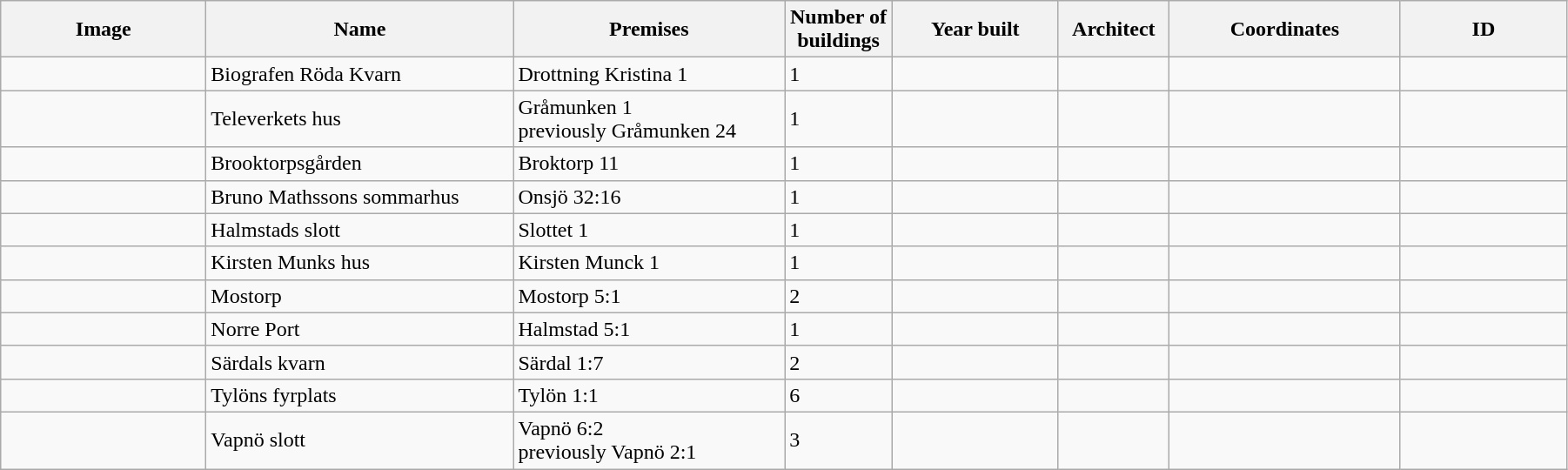<table class="wikitable" width="95%">
<tr>
<th width="150">Image</th>
<th>Name</th>
<th>Premises</th>
<th width="75">Number of<br>buildings</th>
<th width="120">Year built</th>
<th>Architect</th>
<th width="170">Coordinates</th>
<th width="120">ID</th>
</tr>
<tr>
<td></td>
<td Röda Kvarn, Halmstad>Biografen Röda Kvarn</td>
<td>Drottning Kristina 1</td>
<td>1</td>
<td></td>
<td></td>
<td></td>
<td></td>
</tr>
<tr>
<td></td>
<td Televerkets hus, Halmstad>Televerkets hus</td>
<td>Gråmunken 1<br>previously Gråmunken 24</td>
<td>1</td>
<td></td>
<td></td>
<td></td>
<td></td>
</tr>
<tr>
<td></td>
<td>Brooktorpsgården</td>
<td>Broktorp 11</td>
<td>1</td>
<td></td>
<td></td>
<td></td>
<td></td>
</tr>
<tr>
<td></td>
<td>Bruno Mathssons sommarhus</td>
<td>Onsjö 32:16</td>
<td>1</td>
<td></td>
<td></td>
<td></td>
<td></td>
</tr>
<tr>
<td></td>
<td>Halmstads slott</td>
<td>Slottet 1</td>
<td>1</td>
<td></td>
<td></td>
<td></td>
<td></td>
</tr>
<tr>
<td></td>
<td>Kirsten Munks hus</td>
<td>Kirsten Munck 1</td>
<td>1</td>
<td></td>
<td></td>
<td></td>
<td></td>
</tr>
<tr>
<td></td>
<td>Mostorp</td>
<td>Mostorp 5:1</td>
<td>2</td>
<td></td>
<td></td>
<td></td>
<td></td>
</tr>
<tr>
<td></td>
<td>Norre Port</td>
<td>Halmstad 5:1</td>
<td>1</td>
<td></td>
<td></td>
<td></td>
<td></td>
</tr>
<tr>
<td></td>
<td>Särdals kvarn</td>
<td>Särdal 1:7</td>
<td>2</td>
<td></td>
<td></td>
<td></td>
<td></td>
</tr>
<tr>
<td></td>
<td>Tylöns fyrplats</td>
<td>Tylön 1:1</td>
<td>6</td>
<td></td>
<td></td>
<td></td>
<td></td>
</tr>
<tr>
<td></td>
<td>Vapnö slott</td>
<td>Vapnö 6:2<br>previously Vapnö 2:1</td>
<td>3</td>
<td></td>
<td></td>
<td></td>
<td></td>
</tr>
</table>
